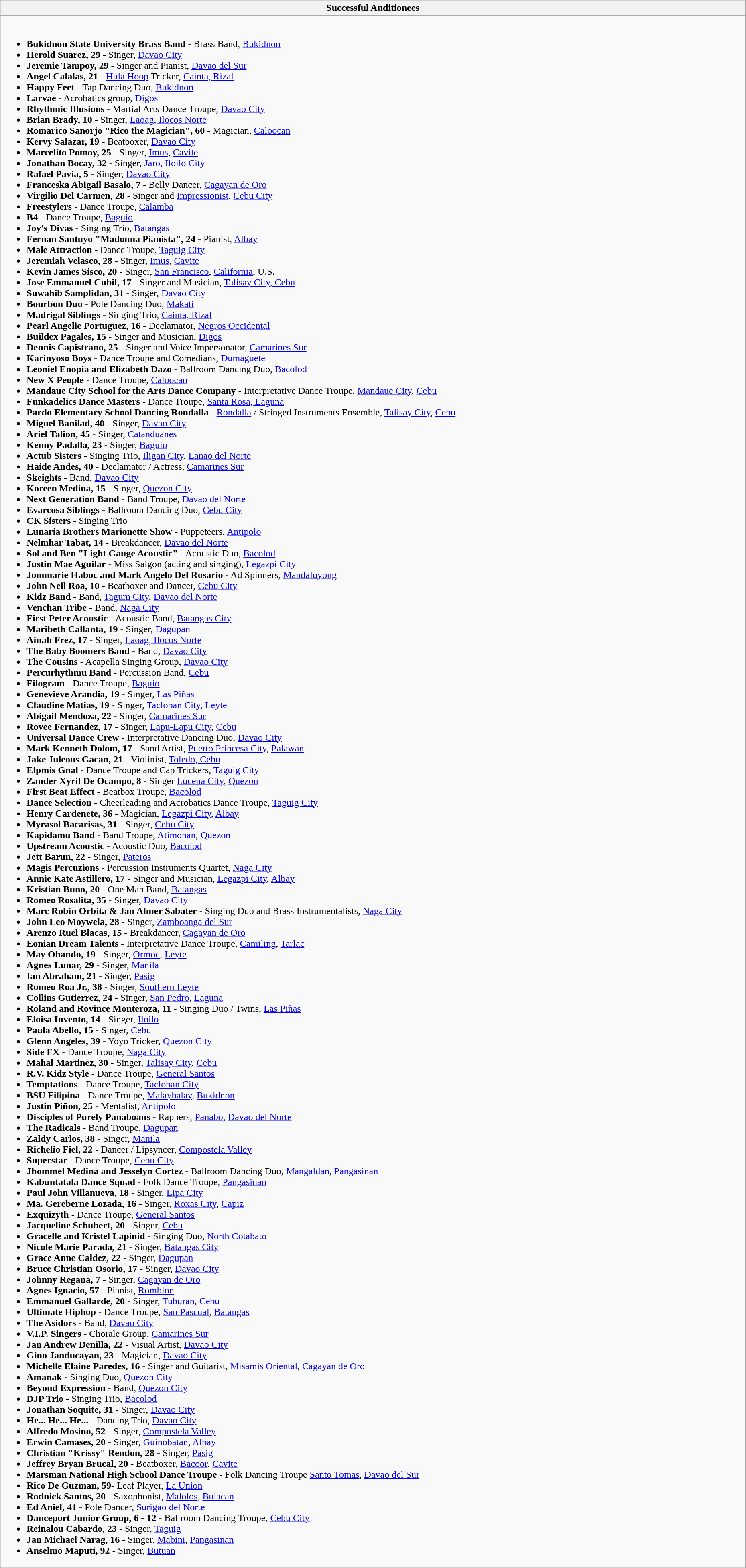<table class="wikitable collapsible collapsed" style="width: 98%">
<tr>
<th style="text-align: center">Successful Auditionees</th>
</tr>
<tr>
<td><br><ul><li><strong>Bukidnon State University Brass Band</strong> - Brass Band, <a href='#'>Bukidnon</a></li><li><strong>Herold Suarez, 29</strong> - Singer, <a href='#'>Davao City</a></li><li><strong>Jeremie Tampoy, 29</strong> - Singer and Pianist, <a href='#'>Davao del Sur</a></li><li><strong>Angel Calalas, 21</strong> - <a href='#'>Hula Hoop</a> Tricker, <a href='#'>Cainta, Rizal</a></li><li><strong>Happy Feet</strong> - Tap Dancing Duo, <a href='#'>Bukidnon</a></li><li><strong>Larvae</strong> - Acrobatics group, <a href='#'>Digos</a></li><li><strong>Rhythmic Illusions</strong> - Martial Arts Dance Troupe, <a href='#'>Davao City</a></li><li><strong>Brian Brady, 10</strong> - Singer, <a href='#'>Laoag, Ilocos Norte</a></li><li><strong>Romarico Sanorjo "Rico the Magician", 60</strong> - Magician, <a href='#'>Caloocan</a></li><li><strong>Kervy Salazar, 19</strong> - Beatboxer, <a href='#'>Davao City</a></li><li><strong>Marcelito Pomoy, 25</strong> - Singer, <a href='#'>Imus</a>, <a href='#'>Cavite</a></li><li><strong>Jonathan Bocay, 32</strong> - Singer, <a href='#'>Jaro, Iloilo City</a></li><li><strong>Rafael Pavia, 5</strong> - Singer, <a href='#'>Davao City</a></li><li><strong>Franceska Abigail Basalo, 7</strong> - Belly Dancer, <a href='#'>Cagayan de Oro</a></li><li><strong>Virgilio Del Carmen, 28</strong> - Singer and <a href='#'>Impressionist</a>, <a href='#'>Cebu City</a></li><li><strong>Freestylers</strong> - Dance Troupe, <a href='#'>Calamba</a></li><li><strong>B4</strong> - Dance Troupe, <a href='#'>Baguio</a></li><li><strong>Joy's Divas</strong> - Singing Trio, <a href='#'>Batangas</a></li><li><strong>Fernan Santuyo "Madonna Pianista", 24</strong> - Pianist, <a href='#'>Albay</a></li><li><strong>Male Attraction</strong> - Dance Troupe, <a href='#'>Taguig City</a></li><li><strong>Jeremiah Velasco, 28</strong> - Singer, <a href='#'>Imus</a>, <a href='#'>Cavite</a></li><li><strong>Kevin James Sisco, 20</strong> - Singer, <a href='#'>San Francisco</a>, <a href='#'>California</a>, U.S.</li><li><strong>Jose Emmanuel Cubil, 17</strong> - Singer and Musician, <a href='#'>Talisay City, Cebu</a></li><li><strong>Suwahib Samplidan, 31</strong> - Singer, <a href='#'>Davao City</a></li><li><strong>Bourbon Duo</strong> - Pole Dancing Duo, <a href='#'>Makati</a></li><li><strong>Madrigal Siblings</strong> - Singing Trio, <a href='#'>Cainta, Rizal</a></li><li><strong>Pearl Angelie Portuguez, 16</strong> - Declamator, <a href='#'>Negros Occidental</a></li><li><strong>Buildex Pagales, 15</strong> - Singer and Musician, <a href='#'>Digos</a></li><li><strong>Dennis Capistrano, 25</strong> - Singer and Voice Impersonator, <a href='#'>Camarines Sur</a></li><li><strong>Karinyoso Boys</strong> - Dance Troupe and Comedians, <a href='#'>Dumaguete</a></li><li><strong>Leoniel Enopia and Elizabeth Dazo</strong> - Ballroom Dancing Duo, <a href='#'>Bacolod</a></li><li><strong>New X People</strong> - Dance Troupe, <a href='#'>Caloocan</a></li><li><strong>Mandaue City School for the Arts Dance Company</strong> - Interpretative Dance Troupe, <a href='#'>Mandaue City</a>, <a href='#'>Cebu</a></li><li><strong>Funkadelics Dance Masters</strong> - Dance Troupe, <a href='#'>Santa Rosa, Laguna</a></li><li><strong>Pardo Elementary School Dancing Rondalla</strong> - <a href='#'>Rondalla</a> / Stringed Instruments Ensemble, <a href='#'>Talisay City</a>, <a href='#'>Cebu</a></li><li><strong>Miguel Banilad, 40</strong> - Singer, <a href='#'>Davao City</a></li><li><strong>Ariel Talion, 45</strong> - Singer, <a href='#'>Catanduanes</a></li><li><strong>Kenny Padalla, 23</strong> - Singer, <a href='#'>Baguio</a></li><li><strong>Actub Sisters</strong> - Singing Trio, <a href='#'>Iligan City</a>, <a href='#'>Lanao del Norte</a></li><li><strong>Haide Andes, 40</strong> - Declamator / Actress, <a href='#'>Camarines Sur</a></li><li><strong>Skeights</strong> - Band, <a href='#'>Davao City</a></li><li><strong>Koreen Medina, 15</strong> - Singer, <a href='#'>Quezon City</a></li><li><strong>Next Generation Band</strong> - Band Troupe, <a href='#'>Davao del Norte</a></li><li><strong>Evarcosa Siblings</strong> - Ballroom Dancing Duo, <a href='#'>Cebu City</a></li><li><strong>CK Sisters</strong> - Singing Trio</li><li><strong>Lunaria Brothers Marionette Show</strong> - Puppeteers, <a href='#'>Antipolo</a></li><li><strong>Nelmhar Tabat, 14</strong> - Breakdancer, <a href='#'>Davao del Norte</a></li><li><strong>Sol and Ben "Light Gauge Acoustic"</strong> - Acoustic Duo, <a href='#'>Bacolod</a></li><li><strong>Justin Mae Aguilar</strong> - Miss Saigon (acting and singing), <a href='#'>Legazpi City</a></li><li><strong>Jommarie Haboc and Mark Angelo Del Rosario</strong> - Ad Spinners, <a href='#'>Mandaluyong</a></li><li><strong>John Neil Roa, 10</strong> - Beatboxer and Dancer, <a href='#'>Cebu City</a></li><li><strong>Kidz Band</strong> - Band, <a href='#'>Tagum City</a>, <a href='#'>Davao del Norte</a></li><li><strong>Venchan Tribe</strong> - Band, <a href='#'>Naga City</a></li><li><strong>First Peter Acoustic</strong> - Acoustic Band, <a href='#'>Batangas City</a></li><li><strong>Maribeth Callanta, 19</strong> - Singer, <a href='#'>Dagupan</a></li><li><strong>Ainah Frez, 17</strong> - Singer, <a href='#'>Laoag, Ilocos Norte</a></li><li><strong>The Baby Boomers Band</strong> - Band, <a href='#'>Davao City</a></li><li><strong>The Cousins</strong> - Acapella Singing Group, <a href='#'>Davao City</a></li><li><strong>Percurhythmu Band</strong> - Percussion Band, <a href='#'>Cebu</a></li><li><strong>Filogram</strong> - Dance Troupe, <a href='#'>Baguio</a></li><li><strong>Genevieve Arandia, 19</strong> - Singer, <a href='#'>Las Piñas</a></li><li><strong>Claudine Matias, 19</strong> - Singer, <a href='#'>Tacloban City, Leyte</a></li><li><strong>Abigail Mendoza, 22</strong> - Singer, <a href='#'>Camarines Sur</a></li><li><strong>Rovee Fernandez, 17</strong> - Singer, <a href='#'>Lapu-Lapu City</a>, <a href='#'>Cebu</a></li><li><strong>Universal Dance Crew</strong> - Interpretative Dancing Duo, <a href='#'>Davao City</a></li><li><strong>Mark Kenneth Dolom, 17</strong> - Sand Artist, <a href='#'>Puerto Princesa City</a>, <a href='#'>Palawan</a></li><li><strong>Jake Juleous Gacan, 21</strong> - Violinist, <a href='#'>Toledo, Cebu</a></li><li><strong>Elpmis Gnal</strong> - Dance Troupe and Cap Trickers, <a href='#'>Taguig City</a></li><li><strong>Zander Xyril De Ocampo, 8</strong> - Singer <a href='#'>Lucena City</a>, <a href='#'>Quezon</a></li><li><strong>First Beat Effect</strong> - Beatbox Troupe, <a href='#'>Bacolod</a></li><li><strong>Dance Selection</strong> - Cheerleading and Acrobatics Dance Troupe, <a href='#'>Taguig City</a></li><li><strong>Henry Cardenete, 36</strong> - Magician, <a href='#'>Legazpi City</a>, <a href='#'>Albay</a></li><li><strong>Myrasol Bacarisas, 31</strong> - Singer, <a href='#'>Cebu City</a></li><li><strong>Kapidamu Band</strong> - Band Troupe, <a href='#'>Atimonan</a>, <a href='#'>Quezon</a></li><li><strong>Upstream Acoustic</strong> - Acoustic Duo, <a href='#'>Bacolod</a></li><li><strong>Jett Barun, 22</strong> - Singer, <a href='#'>Pateros</a></li><li><strong>Magis Percuzions</strong> - Percussion Instruments Quartet, <a href='#'>Naga City</a></li><li><strong>Annie Kate Astillero, 17</strong> - Singer and Musician, <a href='#'>Legazpi City</a>, <a href='#'>Albay</a></li><li><strong>Kristian Buno, 20</strong> - One Man Band, <a href='#'>Batangas</a></li><li><strong>Romeo Rosalita, 35</strong> - Singer, <a href='#'>Davao City</a></li><li><strong>Marc Robin Orbita & Jan Almer Sabater</strong> - Singing Duo and Brass Instrumentalists, <a href='#'>Naga City</a></li><li><strong>John Leo Moywela, 28</strong> - Singer, <a href='#'>Zamboanga del Sur</a></li><li><strong>Arenzo Ruel Blacas, 15</strong>  - Breakdancer, <a href='#'>Cagayan de Oro</a></li><li><strong>Eonian Dream Talents</strong> - Interpretative Dance Troupe, <a href='#'>Camiling</a>, <a href='#'>Tarlac</a></li><li><strong>May Obando, 19</strong> - Singer, <a href='#'>Ormoc</a>, <a href='#'>Leyte</a></li><li><strong>Agnes Lunar, 29</strong> - Singer, <a href='#'>Manila</a></li><li><strong>Ian Abraham, 21</strong> - Singer, <a href='#'>Pasig</a></li><li><strong>Romeo Roa Jr., 38</strong> - Singer, <a href='#'>Southern Leyte</a></li><li><strong>Collins Gutierrez, 24</strong> - Singer, <a href='#'>San Pedro</a>, <a href='#'>Laguna</a></li><li><strong>Roland and Rovince Monteroza, 11</strong> - Singing Duo / Twins, <a href='#'>Las Piñas</a></li><li><strong>Eloisa Invento, 14</strong> - Singer, <a href='#'>Iloilo</a></li><li><strong>Paula Abello, 15</strong> - Singer, <a href='#'>Cebu</a></li><li><strong>Glenn Angeles, 39</strong> - Yoyo Tricker, <a href='#'>Quezon City</a></li><li><strong>Side FX</strong> - Dance Troupe, <a href='#'>Naga City</a></li><li><strong>Mahal Martinez, 30</strong> - Singer, <a href='#'>Talisay City</a>, <a href='#'>Cebu</a></li><li><strong>R.V. Kidz Style</strong> - Dance Troupe, <a href='#'>General Santos</a></li><li><strong>Temptations</strong> - Dance Troupe, <a href='#'>Tacloban City</a></li><li><strong>BSU Filipina</strong> - Dance Troupe, <a href='#'>Malaybalay</a>, <a href='#'>Bukidnon</a></li><li><strong>Justin Piñon, 25</strong> - Mentalist, <a href='#'>Antipolo</a></li><li><strong>Disciples of Purely Panaboans</strong> - Rappers, <a href='#'>Panabo</a>, <a href='#'>Davao del Norte</a></li><li><strong>The Radicals</strong> - Band Troupe, <a href='#'>Dagupan</a></li><li><strong>Zaldy Carlos, 38</strong> - Singer, <a href='#'>Manila</a></li><li><strong>Richelio Fiel, 22</strong> - Dancer / Lipsyncer, <a href='#'>Compostela Valley</a></li><li><strong>Superstar</strong> - Dance Troupe, <a href='#'>Cebu City</a></li><li><strong>Jhommel Medina and Jesselyn Cortez</strong> - Ballroom Dancing Duo, <a href='#'>Mangaldan</a>, <a href='#'>Pangasinan</a></li><li><strong>Kabuntatala Dance Squad</strong> - Folk Dance Troupe, <a href='#'>Pangasinan</a></li><li><strong>Paul John Villanueva, 18</strong> - Singer, <a href='#'>Lipa City</a></li><li><strong>Ma. Gereberne Lozada, 16</strong> - Singer, <a href='#'>Roxas City</a>, <a href='#'>Capiz</a></li><li><strong>Exquizyth</strong> - Dance Troupe, <a href='#'>General Santos</a></li><li><strong>Jacqueline Schubert, 20</strong> - Singer, <a href='#'>Cebu</a></li><li><strong>Gracelle and Kristel Lapinid</strong> - Singing Duo, <a href='#'>North Cotabato</a></li><li><strong>Nicole Marie Parada, 21</strong> - Singer, <a href='#'>Batangas City</a></li><li><strong>Grace Anne Caldez, 22</strong> - Singer, <a href='#'>Dagupan</a></li><li><strong>Bruce Christian Osorio, 17</strong> - Singer, <a href='#'>Davao City</a></li><li><strong>Johnny Regana, 7</strong> - Singer, <a href='#'>Cagayan de Oro</a></li><li><strong>Agnes Ignacio, 57</strong> - Pianist, <a href='#'>Romblon</a></li><li><strong>Emmanuel Gallarde, 20</strong> - Singer, <a href='#'>Tuburan</a>, <a href='#'>Cebu</a></li><li><strong>Ultimate Hiphop</strong> - Dance Troupe, <a href='#'>San Pascual</a>, <a href='#'>Batangas</a></li><li><strong>The Asidors</strong> - Band, <a href='#'>Davao City</a></li><li><strong>V.I.P. Singers</strong> - Chorale Group, <a href='#'>Camarines Sur</a></li><li><strong>Jan Andrew Denilla, 22</strong> - Visual Artist, <a href='#'>Davao City</a></li><li><strong>Gino Janducayan, 23</strong> - Magician, <a href='#'>Davao City</a></li><li><strong>Michelle Elaine Paredes, 16</strong> - Singer and Guitarist, <a href='#'>Misamis Oriental</a>, <a href='#'>Cagayan de Oro</a></li><li><strong>Amanak</strong> - Singing Duo, <a href='#'>Quezon City</a></li><li><strong>Beyond Expression</strong> - Band, <a href='#'>Quezon City</a></li><li><strong>DJP Trio</strong> - Singing Trio, <a href='#'>Bacolod</a></li><li><strong>Jonathan Soquite, 31</strong> - Singer, <a href='#'>Davao City</a></li><li><strong>He... He... He...</strong> - Dancing Trio, <a href='#'>Davao City</a></li><li><strong>Alfredo Mosino, 52</strong> - Singer, <a href='#'>Compostela Valley</a></li><li><strong>Erwin Camases, 20</strong> - Singer, <a href='#'>Guinobatan</a>, <a href='#'>Albay</a></li><li><strong>Christian "Krissy" Rendon, 28</strong> - Singer, <a href='#'>Pasig</a></li><li><strong>Jeffrey Bryan Brucal, 20</strong> - Beatboxer, <a href='#'>Bacoor</a>, <a href='#'>Cavite</a></li><li><strong>Marsman National High School Dance Troupe</strong> - Folk Dancing Troupe <a href='#'>Santo Tomas</a>, <a href='#'>Davao del Sur</a></li><li><strong>Rico De Guzman, 59</strong>- Leaf Player, <a href='#'>La Union</a></li><li><strong>Rodnick Santos, 20</strong> - Saxophonist, <a href='#'>Malolos</a>, <a href='#'>Bulacan</a></li><li><strong>Ed Aniel, 41</strong> - Pole Dancer, <a href='#'>Surigao del Norte</a></li><li><strong>Danceport Junior Group, 6 - 12</strong> - Ballroom Dancing Troupe, <a href='#'>Cebu City</a></li><li><strong>Reinalou Cabardo, 23</strong> - Singer, <a href='#'>Taguig</a></li><li><strong>Jan Michael Narag, 16</strong> - Singer, <a href='#'>Mabini</a>, <a href='#'>Pangasinan</a></li><li><strong>Anselmo Maputi, 92</strong> - Singer, <a href='#'>Butuan</a></li></ul></td>
</tr>
</table>
